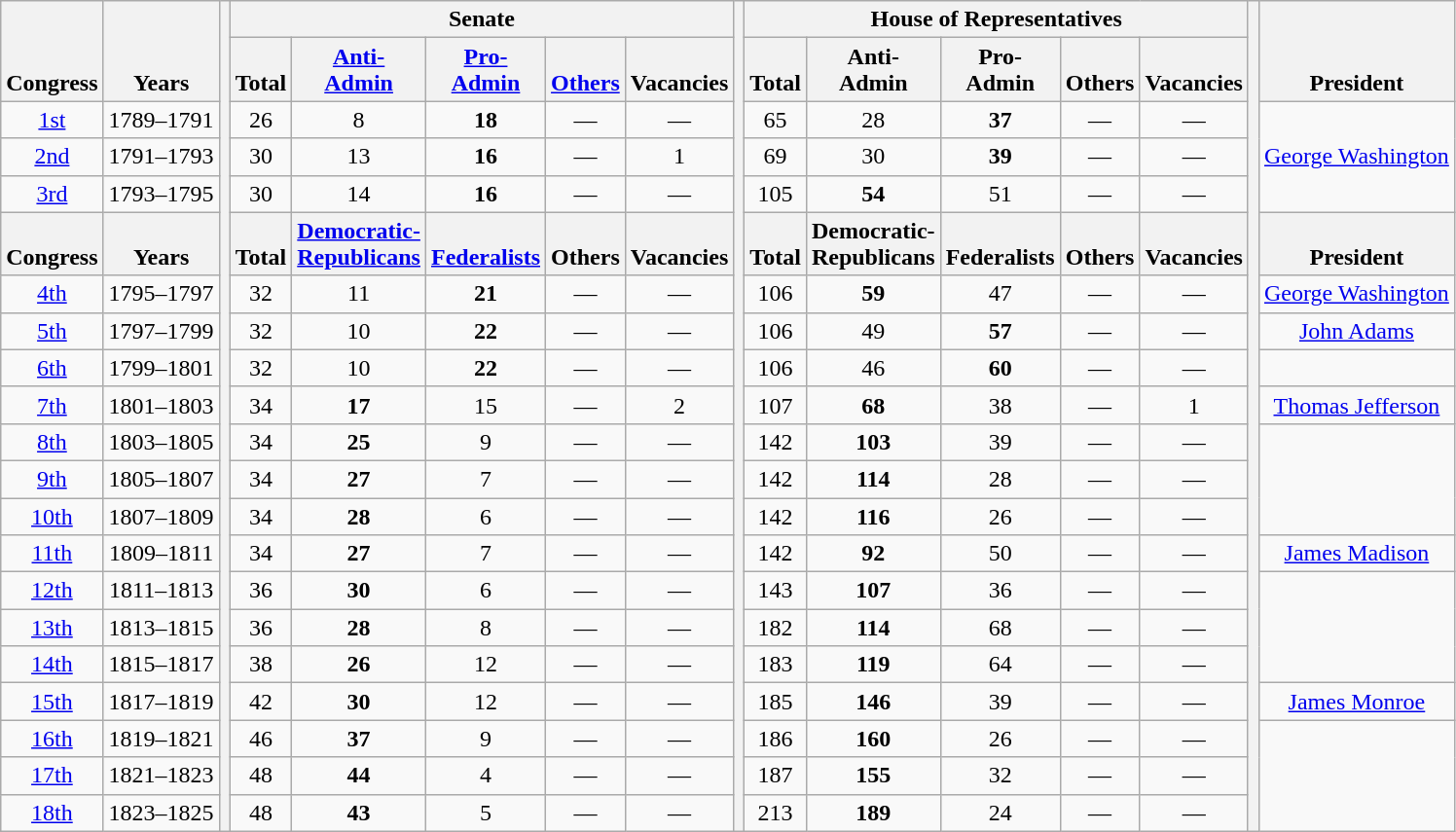<table class=wikitable style="text-align:center">
<tr valign=bottom>
<th rowspan=2>Congress</th>
<th rowspan=2>Years</th>
<th rowspan=999></th>
<th colspan=5>Senate</th>
<th rowspan=999></th>
<th colspan=5>House of Representatives</th>
<th rowspan=999></th>
<th rowspan=2>President</th>
</tr>
<tr valign=bottom>
<th>Total</th>
<th><a href='#'>Anti-<br>Admin</a></th>
<th><a href='#'>Pro-<br>Admin</a></th>
<th><a href='#'>Others</a></th>
<th>Vacancies</th>
<th>Total</th>
<th>Anti-<br>Admin</th>
<th>Pro-<br>Admin</th>
<th>Others</th>
<th>Vacancies</th>
</tr>
<tr>
<td><a href='#'>1st</a></td>
<td>1789–1791</td>
<td>26</td>
<td>8</td>
<td><strong>18</strong></td>
<td>—</td>
<td>—</td>
<td>65</td>
<td>28</td>
<td><strong>37</strong></td>
<td>—</td>
<td>—</td>
<td rowspan=3><a href='#'>George Washington</a></td>
</tr>
<tr>
<td><a href='#'>2nd</a></td>
<td>1791–1793</td>
<td>30</td>
<td>13</td>
<td><strong>16</strong></td>
<td>—</td>
<td>1</td>
<td>69</td>
<td>30</td>
<td><strong>39</strong></td>
<td>—</td>
<td>—</td>
</tr>
<tr>
<td><a href='#'>3rd</a></td>
<td>1793–1795</td>
<td>30</td>
<td>14</td>
<td><strong>16</strong></td>
<td>—</td>
<td>—</td>
<td>105</td>
<td><strong>54</strong></td>
<td>51</td>
<td>—</td>
<td>—</td>
</tr>
<tr valign=bottom>
<th>Congress</th>
<th>Years</th>
<th>Total</th>
<th><a href='#'>Democratic-<br>Republicans</a></th>
<th><a href='#'>Federalists</a></th>
<th>Others</th>
<th>Vacancies</th>
<th>Total</th>
<th>Democratic-<br>Republicans</th>
<th>Federalists</th>
<th>Others</th>
<th>Vacancies</th>
<th>President</th>
</tr>
<tr>
<td><a href='#'>4th</a></td>
<td>1795–1797</td>
<td>32</td>
<td>11</td>
<td><strong>21</strong></td>
<td>—</td>
<td>—</td>
<td>106</td>
<td><strong>59</strong></td>
<td>47</td>
<td>—</td>
<td>—</td>
<td><a href='#'>George Washington</a></td>
</tr>
<tr>
<td><a href='#'>5th</a></td>
<td>1797–1799</td>
<td>32</td>
<td>10</td>
<td><strong>22</strong></td>
<td>—</td>
<td>—</td>
<td>106</td>
<td>49</td>
<td><strong>57</strong></td>
<td>—</td>
<td>—</td>
<td><a href='#'>John Adams</a></td>
</tr>
<tr>
<td><a href='#'>6th</a></td>
<td>1799–1801</td>
<td>32</td>
<td>10</td>
<td><strong>22</strong></td>
<td>—</td>
<td>—</td>
<td>106</td>
<td>46</td>
<td><strong>60</strong></td>
<td>—</td>
<td>—</td>
</tr>
<tr>
<td><a href='#'>7th</a></td>
<td>1801–1803</td>
<td>34</td>
<td><strong>17</strong></td>
<td>15</td>
<td>—</td>
<td>2</td>
<td>107</td>
<td><strong>68</strong></td>
<td>38</td>
<td>—</td>
<td>1</td>
<td><a href='#'>Thomas Jefferson</a></td>
</tr>
<tr>
<td><a href='#'>8th</a></td>
<td>1803–1805</td>
<td>34</td>
<td><strong>25</strong></td>
<td>9</td>
<td>—</td>
<td>—</td>
<td>142</td>
<td><strong>103</strong></td>
<td>39</td>
<td>—</td>
<td>—</td>
</tr>
<tr>
<td><a href='#'>9th</a></td>
<td>1805–1807</td>
<td>34</td>
<td><strong>27</strong></td>
<td>7</td>
<td>—</td>
<td>—</td>
<td>142</td>
<td><strong>114</strong></td>
<td>28</td>
<td>—</td>
<td>—</td>
</tr>
<tr>
<td><a href='#'>10th</a></td>
<td>1807–1809</td>
<td>34</td>
<td><strong>28</strong></td>
<td>6</td>
<td>—</td>
<td>—</td>
<td>142</td>
<td><strong>116</strong></td>
<td>26</td>
<td>—</td>
<td>—</td>
</tr>
<tr>
<td><a href='#'>11th</a></td>
<td>1809–1811</td>
<td>34</td>
<td><strong>27</strong></td>
<td>7</td>
<td>—</td>
<td>—</td>
<td>142</td>
<td><strong>92</strong></td>
<td>50</td>
<td>—</td>
<td>—</td>
<td><a href='#'>James Madison</a></td>
</tr>
<tr>
<td><a href='#'>12th</a></td>
<td>1811–1813</td>
<td>36</td>
<td><strong>30</strong></td>
<td>6</td>
<td>—</td>
<td>—</td>
<td>143</td>
<td><strong>107</strong></td>
<td>36</td>
<td>—</td>
<td>—</td>
</tr>
<tr>
<td><a href='#'>13th</a></td>
<td>1813–1815</td>
<td>36</td>
<td><strong>28</strong></td>
<td>8</td>
<td>—</td>
<td>—</td>
<td>182</td>
<td><strong>114</strong></td>
<td>68</td>
<td>—</td>
<td>—</td>
</tr>
<tr>
<td><a href='#'>14th</a></td>
<td>1815–1817</td>
<td>38</td>
<td><strong>26</strong></td>
<td>12</td>
<td>—</td>
<td>—</td>
<td>183</td>
<td><strong>119</strong></td>
<td>64</td>
<td>—</td>
<td>—</td>
</tr>
<tr>
<td><a href='#'>15th</a></td>
<td>1817–1819</td>
<td>42</td>
<td><strong>30</strong></td>
<td>12</td>
<td>—</td>
<td>—</td>
<td>185</td>
<td><strong>146</strong></td>
<td>39</td>
<td>—</td>
<td>—</td>
<td><a href='#'>James Monroe</a></td>
</tr>
<tr>
<td><a href='#'>16th</a></td>
<td>1819–1821</td>
<td>46</td>
<td><strong>37</strong></td>
<td>9</td>
<td>—</td>
<td>—</td>
<td>186</td>
<td><strong>160</strong></td>
<td>26</td>
<td>—</td>
<td>—</td>
</tr>
<tr>
<td><a href='#'>17th</a></td>
<td>1821–1823</td>
<td>48</td>
<td><strong>44</strong></td>
<td>4</td>
<td>—</td>
<td>—</td>
<td>187</td>
<td><strong>155</strong></td>
<td>32</td>
<td>—</td>
<td>—</td>
</tr>
<tr>
<td><a href='#'>18th</a></td>
<td>1823–1825</td>
<td>48</td>
<td><strong>43</strong></td>
<td>5</td>
<td>—</td>
<td>—</td>
<td>213</td>
<td><strong>189</strong></td>
<td>24</td>
<td>—</td>
<td>—</td>
</tr>
</table>
